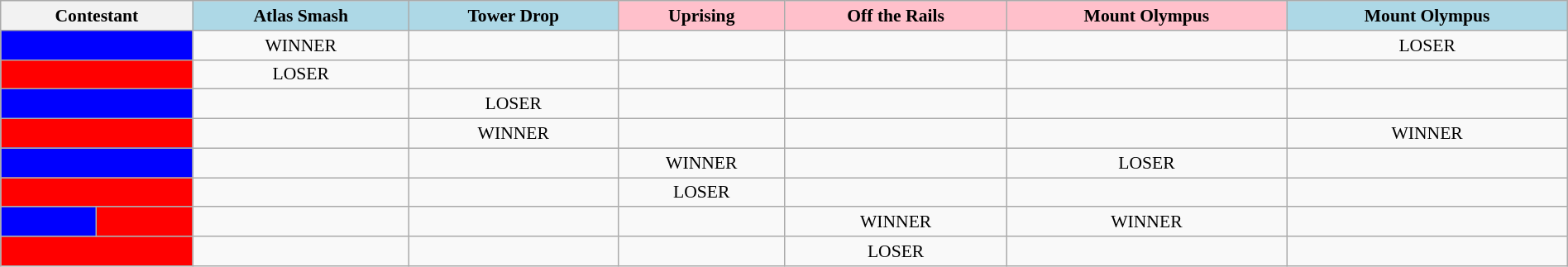<table class="wikitable" style="text-align:center; font-size:90%; width:100%">
<tr>
<th colspan="2">Contestant</th>
<th style="background:lightblue;">Atlas Smash</th>
<th style="background:lightblue;">Tower Drop</th>
<th style="background:pink;">Uprising</th>
<th style="background:pink;">Off the Rails</th>
<th style="background:pink;">Mount Olympus</th>
<th style="background:lightblue;">Mount Olympus</th>
</tr>
<tr>
<td style="background:blue;" colspan="2"></td>
<td>WINNER</td>
<td></td>
<td></td>
<td></td>
<td></td>
<td>LOSER</td>
</tr>
<tr>
<td style="background:red;" colspan="2"></td>
<td>LOSER</td>
<td></td>
<td></td>
<td></td>
<td></td>
<td></td>
</tr>
<tr>
<td style="background:blue;" colspan="2"></td>
<td></td>
<td>LOSER</td>
<td></td>
<td></td>
<td></td>
<td></td>
</tr>
<tr>
<td style="background:red;" colspan="2"></td>
<td></td>
<td>WINNER</td>
<td></td>
<td></td>
<td></td>
<td>WINNER</td>
</tr>
<tr>
<td style="background:blue;" colspan="2"></td>
<td></td>
<td></td>
<td>WINNER</td>
<td></td>
<td>LOSER</td>
<td></td>
</tr>
<tr>
<td style="background:red;" colspan="2"></td>
<td></td>
<td></td>
<td>LOSER</td>
<td></td>
<td></td>
<td></td>
</tr>
<tr>
<td style="background:blue;"></td>
<td style="background:red;"></td>
<td></td>
<td></td>
<td></td>
<td>WINNER</td>
<td>WINNER</td>
<td></td>
</tr>
<tr>
<td style="background:red;" colspan="2"></td>
<td></td>
<td></td>
<td></td>
<td>LOSER</td>
<td></td>
<td></td>
</tr>
</table>
